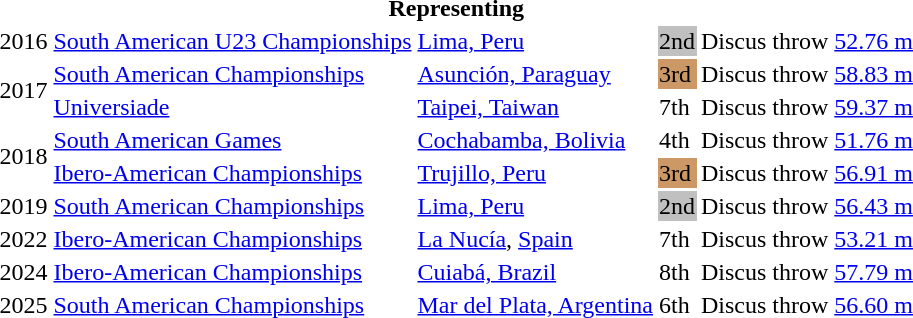<table>
<tr>
<th colspan="6">Representing </th>
</tr>
<tr>
<td>2016</td>
<td><a href='#'>South American U23 Championships</a></td>
<td><a href='#'>Lima, Peru</a></td>
<td bgcolor=silver>2nd</td>
<td>Discus throw</td>
<td><a href='#'>52.76 m</a></td>
</tr>
<tr>
<td rowspan=2>2017</td>
<td><a href='#'>South American Championships</a></td>
<td><a href='#'>Asunción, Paraguay</a></td>
<td bgcolor=cc9966>3rd</td>
<td>Discus throw</td>
<td><a href='#'>58.83 m</a></td>
</tr>
<tr>
<td><a href='#'>Universiade</a></td>
<td><a href='#'>Taipei, Taiwan</a></td>
<td>7th</td>
<td>Discus throw</td>
<td><a href='#'>59.37 m</a></td>
</tr>
<tr>
<td rowspan=2>2018</td>
<td><a href='#'>South American Games</a></td>
<td><a href='#'>Cochabamba, Bolivia</a></td>
<td>4th</td>
<td>Discus throw</td>
<td><a href='#'>51.76 m</a></td>
</tr>
<tr>
<td><a href='#'>Ibero-American Championships</a></td>
<td><a href='#'>Trujillo, Peru</a></td>
<td bgcolor=cc9966>3rd</td>
<td>Discus throw</td>
<td><a href='#'>56.91 m</a></td>
</tr>
<tr>
<td>2019</td>
<td><a href='#'>South American Championships</a></td>
<td><a href='#'>Lima, Peru</a></td>
<td bgcolor=silver>2nd</td>
<td>Discus throw</td>
<td><a href='#'>56.43 m</a></td>
</tr>
<tr>
<td>2022</td>
<td><a href='#'>Ibero-American Championships</a></td>
<td><a href='#'>La Nucía</a>, <a href='#'>Spain</a></td>
<td>7th</td>
<td>Discus throw</td>
<td><a href='#'>53.21 m</a></td>
</tr>
<tr>
<td>2024</td>
<td><a href='#'>Ibero-American Championships</a></td>
<td><a href='#'>Cuiabá, Brazil</a></td>
<td>8th</td>
<td>Discus throw</td>
<td><a href='#'>57.79 m</a></td>
</tr>
<tr>
<td>2025</td>
<td><a href='#'>South American Championships</a></td>
<td><a href='#'>Mar del Plata, Argentina</a></td>
<td>6th</td>
<td>Discus throw</td>
<td><a href='#'>56.60 m</a></td>
</tr>
</table>
